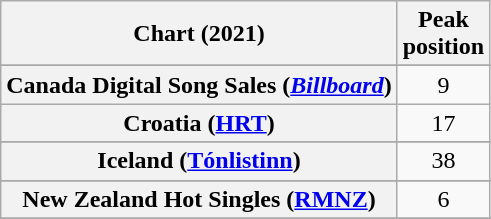<table class="wikitable sortable plainrowheaders" style="text-align:center">
<tr>
<th scope="col">Chart (2021)</th>
<th scope="col">Peak<br>position</th>
</tr>
<tr>
</tr>
<tr>
</tr>
<tr>
</tr>
<tr>
<th scope="row">Canada Digital Song Sales (<em><a href='#'>Billboard</a></em>)</th>
<td align="center">9</td>
</tr>
<tr>
<th scope="row">Croatia (<a href='#'>HRT</a>)</th>
<td>17</td>
</tr>
<tr>
</tr>
<tr>
</tr>
<tr>
</tr>
<tr>
</tr>
<tr>
</tr>
<tr>
</tr>
<tr>
<th scope="row">Iceland (<a href='#'>Tónlistinn</a>)</th>
<td>38</td>
</tr>
<tr>
</tr>
<tr>
</tr>
<tr>
<th scope="row">New Zealand Hot Singles (<a href='#'>RMNZ</a>)</th>
<td>6</td>
</tr>
<tr>
</tr>
<tr>
</tr>
<tr>
</tr>
<tr>
</tr>
</table>
